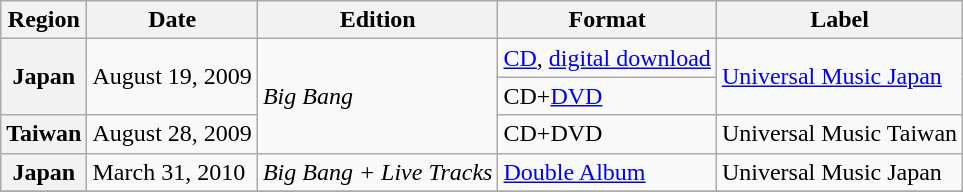<table class="wikitable plainrowheaders">
<tr>
<th scope="col">Region</th>
<th>Date</th>
<th>Edition</th>
<th>Format</th>
<th>Label</th>
</tr>
<tr>
<th scope="row" rowspan="2">Japan</th>
<td rowspan="2">August 19, 2009</td>
<td rowspan="3"><em>Big Bang</em></td>
<td><a href='#'>CD</a>, <a href='#'>digital download</a></td>
<td rowspan=2><a href='#'>Universal Music Japan</a></td>
</tr>
<tr>
<td>CD+<a href='#'>DVD</a> </td>
</tr>
<tr>
<th scope="row">Taiwan</th>
<td>August 28, 2009</td>
<td>CD+DVD</td>
<td>Universal Music Taiwan</td>
</tr>
<tr>
<th scope="row">Japan</th>
<td>March 31, 2010</td>
<td><em>Big Bang + Live Tracks</em></td>
<td><a href='#'>Double Album</a></td>
<td>Universal Music Japan</td>
</tr>
<tr>
</tr>
</table>
